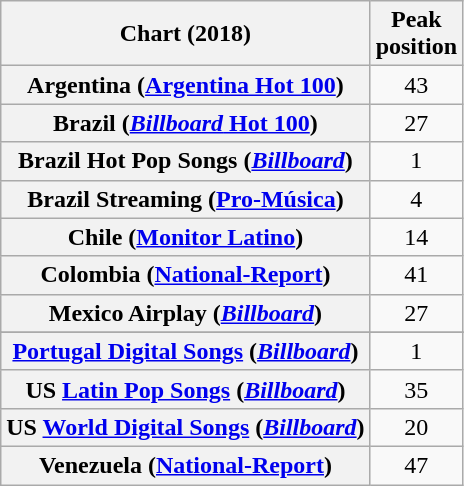<table class="wikitable sortable plainrowheaders" style="text-align:center">
<tr>
<th scope="col">Chart (2018)</th>
<th scope="col">Peak<br>position</th>
</tr>
<tr>
<th scope="row">Argentina (<a href='#'>Argentina Hot 100</a>)</th>
<td>43</td>
</tr>
<tr>
<th scope="row">Brazil (<a href='#'><em>Billboard</em> Hot 100</a>)</th>
<td>27</td>
</tr>
<tr>
<th scope="row">Brazil Hot Pop Songs (<em><a href='#'>Billboard</a></em>)</th>
<td>1</td>
</tr>
<tr>
<th scope="row">Brazil Streaming (<a href='#'>Pro-Música</a>)</th>
<td>4</td>
</tr>
<tr>
<th scope="row">Chile (<a href='#'>Monitor Latino</a>)</th>
<td>14</td>
</tr>
<tr>
<th scope="row">Colombia (<a href='#'>National-Report</a>)</th>
<td>41</td>
</tr>
<tr>
<th scope="row">Mexico Airplay (<em><a href='#'>Billboard</a></em>)</th>
<td>27</td>
</tr>
<tr>
</tr>
<tr>
<th scope="row"><a href='#'>Portugal Digital Songs</a> (<em><a href='#'>Billboard</a></em>)</th>
<td>1</td>
</tr>
<tr>
<th scope="row">US <a href='#'>Latin Pop Songs</a>  (<em><a href='#'>Billboard</a></em>)</th>
<td>35</td>
</tr>
<tr>
<th scope="row">US <a href='#'>World Digital Songs</a>  (<em><a href='#'>Billboard</a></em>)</th>
<td>20</td>
</tr>
<tr>
<th scope="row">Venezuela (<a href='#'>National-Report</a>)</th>
<td>47</td>
</tr>
</table>
